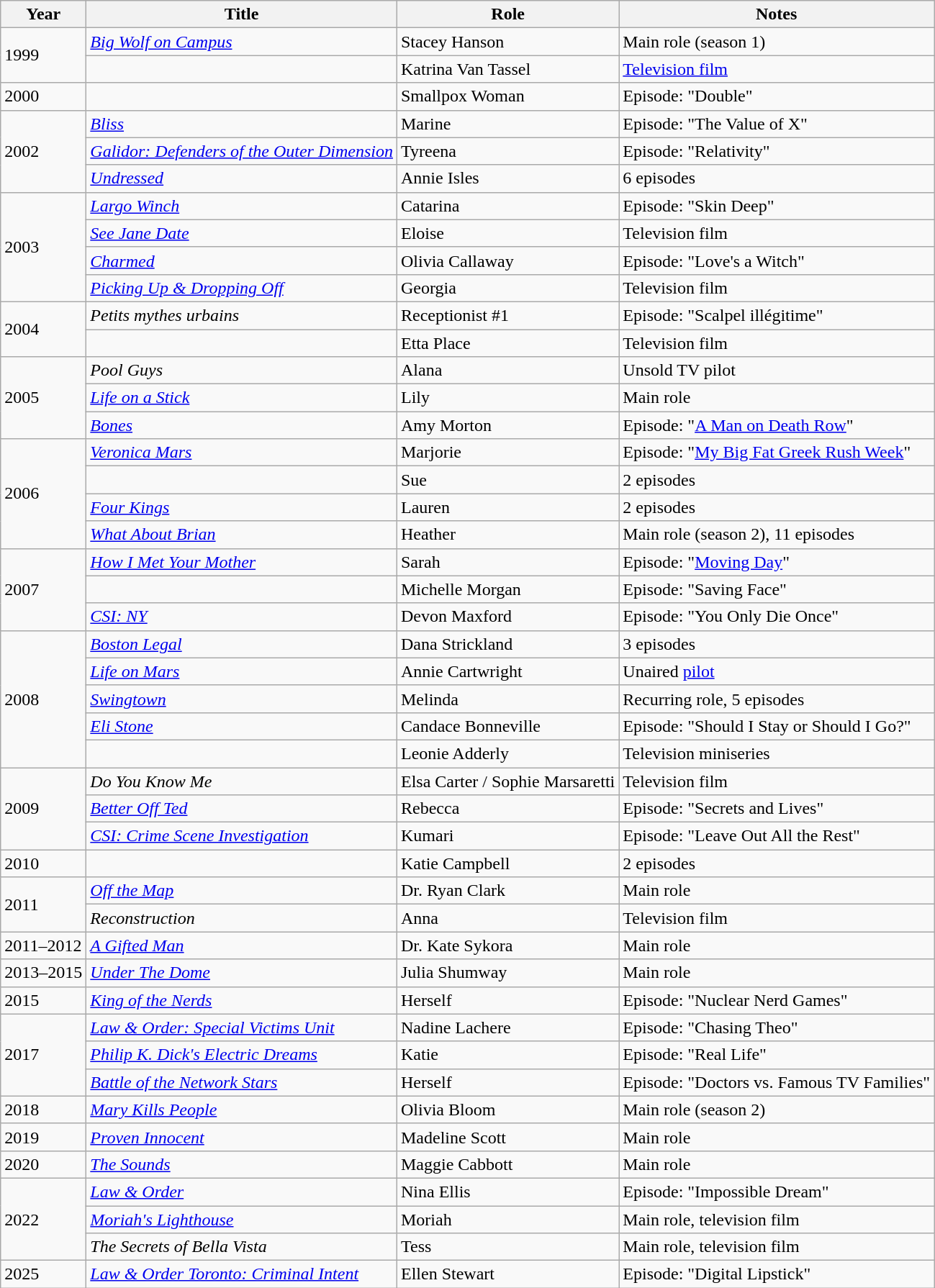<table class="wikitable sortable">
<tr>
<th>Year</th>
<th>Title</th>
<th>Role</th>
<th class="unsortable">Notes</th>
</tr>
<tr>
<td rowspan="2">1999</td>
<td><em><a href='#'>Big Wolf on Campus</a></em></td>
<td>Stacey Hanson</td>
<td>Main role (season 1)</td>
</tr>
<tr>
<td><em></em></td>
<td>Katrina Van Tassel</td>
<td><a href='#'>Television film</a></td>
</tr>
<tr>
<td>2000</td>
<td><em></em></td>
<td>Smallpox Woman</td>
<td>Episode: "Double"</td>
</tr>
<tr>
<td rowspan="3">2002</td>
<td><em><a href='#'>Bliss</a></em></td>
<td>Marine</td>
<td>Episode: "The Value of X"</td>
</tr>
<tr>
<td><em><a href='#'>Galidor: Defenders of the Outer Dimension</a></em></td>
<td>Tyreena</td>
<td>Episode: "Relativity"</td>
</tr>
<tr>
<td><em><a href='#'>Undressed</a></em></td>
<td>Annie Isles</td>
<td>6 episodes</td>
</tr>
<tr>
<td rowspan="4">2003</td>
<td><em><a href='#'>Largo Winch</a></em></td>
<td>Catarina</td>
<td>Episode: "Skin Deep"</td>
</tr>
<tr>
<td><em><a href='#'>See Jane Date</a></em></td>
<td>Eloise</td>
<td>Television film</td>
</tr>
<tr>
<td><em><a href='#'>Charmed</a></em></td>
<td>Olivia Callaway</td>
<td>Episode: "Love's a Witch"</td>
</tr>
<tr>
<td><em><a href='#'>Picking Up & Dropping Off</a></em></td>
<td>Georgia</td>
<td>Television film</td>
</tr>
<tr>
<td rowspan="2">2004</td>
<td><em>Petits mythes urbains</em></td>
<td>Receptionist #1</td>
<td>Episode: "Scalpel illégitime"</td>
</tr>
<tr>
<td><em></em></td>
<td>Etta Place</td>
<td>Television film</td>
</tr>
<tr>
<td rowspan="3">2005</td>
<td><em>Pool Guys</em></td>
<td>Alana</td>
<td>Unsold TV pilot</td>
</tr>
<tr>
<td><em><a href='#'>Life on a Stick</a></em></td>
<td>Lily</td>
<td>Main role</td>
</tr>
<tr>
<td><em><a href='#'>Bones</a></em></td>
<td>Amy Morton</td>
<td>Episode: "<a href='#'>A Man on Death Row</a>"</td>
</tr>
<tr>
<td rowspan="4">2006</td>
<td><em><a href='#'>Veronica Mars</a></em></td>
<td>Marjorie</td>
<td>Episode: "<a href='#'>My Big Fat Greek Rush Week</a>"</td>
</tr>
<tr>
<td><em></em></td>
<td>Sue</td>
<td>2 episodes</td>
</tr>
<tr>
<td><em><a href='#'>Four Kings</a></em></td>
<td>Lauren</td>
<td>2 episodes</td>
</tr>
<tr>
<td><em><a href='#'>What About Brian</a></em></td>
<td>Heather</td>
<td>Main role (season 2), 11 episodes</td>
</tr>
<tr>
<td rowspan="3">2007</td>
<td><em><a href='#'>How I Met Your Mother</a></em></td>
<td>Sarah</td>
<td>Episode: "<a href='#'>Moving Day</a>"</td>
</tr>
<tr>
<td><em></em></td>
<td>Michelle Morgan</td>
<td>Episode: "Saving Face"</td>
</tr>
<tr>
<td><em><a href='#'>CSI: NY</a></em></td>
<td>Devon Maxford</td>
<td>Episode: "You Only Die Once"</td>
</tr>
<tr>
<td rowspan="5">2008</td>
<td><em><a href='#'>Boston Legal</a></em></td>
<td>Dana Strickland</td>
<td>3 episodes</td>
</tr>
<tr>
<td><em><a href='#'>Life on Mars</a></em></td>
<td>Annie Cartwright</td>
<td>Unaired <a href='#'>pilot</a></td>
</tr>
<tr>
<td><em><a href='#'>Swingtown</a></em></td>
<td>Melinda</td>
<td>Recurring role, 5 episodes</td>
</tr>
<tr>
<td><em><a href='#'>Eli Stone</a></em></td>
<td>Candace Bonneville</td>
<td>Episode: "Should I Stay or Should I Go?"</td>
</tr>
<tr>
<td><em></em></td>
<td>Leonie Adderly</td>
<td>Television miniseries</td>
</tr>
<tr>
<td rowspan="3">2009</td>
<td><em>Do You Know Me</em></td>
<td>Elsa Carter / Sophie Marsaretti</td>
<td>Television film</td>
</tr>
<tr>
<td><em><a href='#'>Better Off Ted</a></em></td>
<td>Rebecca</td>
<td>Episode: "Secrets and Lives"</td>
</tr>
<tr>
<td><em><a href='#'>CSI: Crime Scene Investigation</a></em></td>
<td>Kumari</td>
<td>Episode: "Leave Out All the Rest"</td>
</tr>
<tr>
<td>2010</td>
<td><em></em></td>
<td>Katie Campbell</td>
<td>2 episodes</td>
</tr>
<tr>
<td rowspan="2">2011</td>
<td><em><a href='#'>Off the Map</a></em></td>
<td>Dr. Ryan Clark</td>
<td>Main role</td>
</tr>
<tr>
<td><em>Reconstruction</em></td>
<td>Anna</td>
<td>Television film</td>
</tr>
<tr>
<td>2011–2012</td>
<td data-sort-value="Gifted Man, A"><em><a href='#'>A Gifted Man</a></em></td>
<td>Dr. Kate Sykora</td>
<td>Main role</td>
</tr>
<tr>
<td>2013–2015</td>
<td><em><a href='#'>Under The Dome</a></em></td>
<td>Julia Shumway</td>
<td>Main role</td>
</tr>
<tr>
<td>2015</td>
<td><em><a href='#'>King of the Nerds</a></em></td>
<td>Herself</td>
<td>Episode: "Nuclear Nerd Games"</td>
</tr>
<tr>
<td rowspan="3">2017</td>
<td><em><a href='#'>Law & Order: Special Victims Unit</a></em></td>
<td>Nadine Lachere</td>
<td>Episode: "Chasing Theo"</td>
</tr>
<tr>
<td><em><a href='#'>Philip K. Dick's Electric Dreams</a></em></td>
<td>Katie</td>
<td>Episode: "Real Life"</td>
</tr>
<tr>
<td><em><a href='#'>Battle of the Network Stars</a></em></td>
<td>Herself</td>
<td>Episode: "Doctors vs. Famous TV Families"</td>
</tr>
<tr>
<td>2018</td>
<td><em><a href='#'>Mary Kills People</a></em></td>
<td>Olivia Bloom</td>
<td>Main role (season 2)</td>
</tr>
<tr>
<td>2019</td>
<td><em><a href='#'>Proven Innocent</a></em></td>
<td>Madeline Scott</td>
<td>Main role</td>
</tr>
<tr>
<td>2020</td>
<td data-sort-value="Sounds, The"><em><a href='#'>The Sounds</a></em></td>
<td>Maggie Cabbott</td>
<td>Main role</td>
</tr>
<tr>
<td rowspan="3">2022</td>
<td><em><a href='#'>Law & Order</a></em></td>
<td>Nina Ellis</td>
<td>Episode: "Impossible Dream"</td>
</tr>
<tr>
<td><em><a href='#'>Moriah's Lighthouse</a></em></td>
<td>Moriah</td>
<td>Main role, television film</td>
</tr>
<tr>
<td><em>The Secrets of Bella Vista</em></td>
<td>Tess</td>
<td>Main role, television film</td>
</tr>
<tr>
<td>2025</td>
<td><em><a href='#'>Law & Order Toronto: Criminal Intent</a></em></td>
<td>Ellen Stewart</td>
<td>Episode: "Digital Lipstick"</td>
</tr>
</table>
